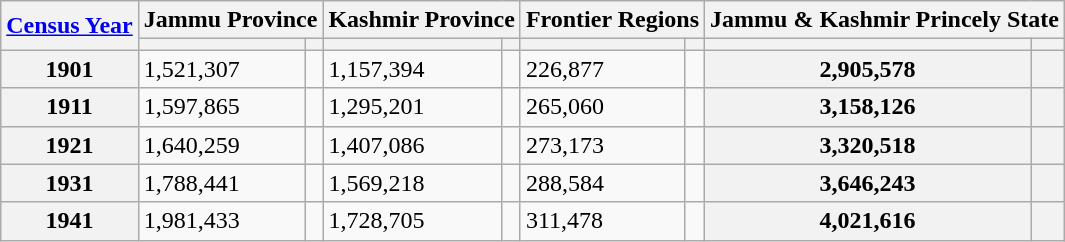<table class="wikitable sortable">
<tr>
<th rowspan="2"><a href='#'>Census Year</a></th>
<th colspan="2">Jammu Province</th>
<th colspan="2">Kashmir Province</th>
<th colspan="2">Frontier Regions</th>
<th colspan="2">Jammu & Kashmir Princely State</th>
</tr>
<tr>
<th><a href='#'></a></th>
<th></th>
<th></th>
<th></th>
<th></th>
<th></th>
<th></th>
<th></th>
</tr>
<tr>
<th>1901</th>
<td>1,521,307</td>
<td></td>
<td>1,157,394</td>
<td></td>
<td>226,877</td>
<td></td>
<th>2,905,578</th>
<th></th>
</tr>
<tr>
<th>1911</th>
<td>1,597,865</td>
<td></td>
<td>1,295,201</td>
<td></td>
<td>265,060</td>
<td></td>
<th>3,158,126</th>
<th></th>
</tr>
<tr>
<th>1921</th>
<td>1,640,259</td>
<td></td>
<td>1,407,086</td>
<td></td>
<td>273,173</td>
<td></td>
<th>3,320,518</th>
<th></th>
</tr>
<tr>
<th>1931</th>
<td>1,788,441</td>
<td></td>
<td>1,569,218</td>
<td></td>
<td>288,584</td>
<td></td>
<th>3,646,243</th>
<th></th>
</tr>
<tr>
<th>1941</th>
<td>1,981,433</td>
<td></td>
<td>1,728,705</td>
<td></td>
<td>311,478</td>
<td></td>
<th>4,021,616</th>
<th></th>
</tr>
</table>
